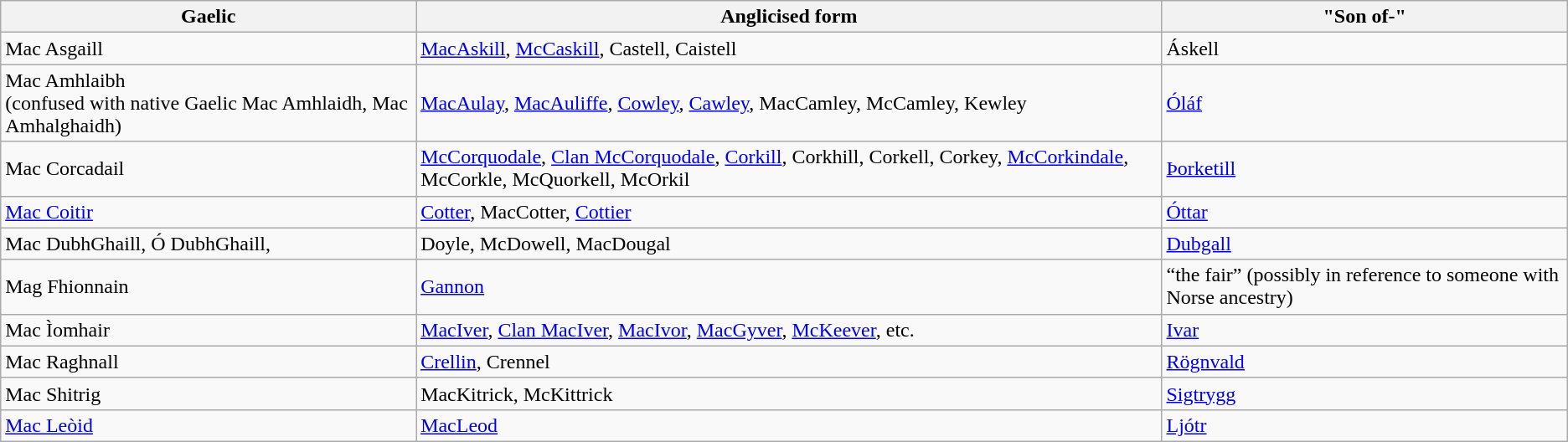<table class="wikitable">
<tr>
<th><strong>Gaelic</strong></th>
<th><strong>Anglicised form</strong></th>
<th><strong>"Son of-"</strong></th>
</tr>
<tr>
<td>Mac Asgaill</td>
<td><a href='#'>MacAskill</a>, <a href='#'>McCaskill</a>, Castell, Caistell</td>
<td>Áskell</td>
</tr>
<tr>
<td>Mac Amhlaibh<br>(confused with native Gaelic Mac Amhlaidh, Mac Amhalghaidh)</td>
<td><a href='#'>MacAulay</a>, <a href='#'>MacAuliffe</a>, <a href='#'>Cowley</a>, <a href='#'>Cawley</a>, MacCamley, McCamley, Kewley</td>
<td><a href='#'>Óláf</a></td>
</tr>
<tr>
<td>Mac Corcadail</td>
<td><a href='#'>McCorquodale</a>, <a href='#'>Clan McCorquodale</a>, <a href='#'>Corkill</a>, Corkhill, Corkell, Corkey, <a href='#'>McCorkindale</a>, McCorkle, McQuorkell, McOrkil</td>
<td><a href='#'>Þorketill</a></td>
</tr>
<tr>
<td><a href='#'>Mac Coitir</a></td>
<td><a href='#'>Cotter</a>, MacCotter, <a href='#'>Cottier</a></td>
<td><a href='#'>Óttar</a></td>
</tr>
<tr>
<td>Mac DubhGhaill, Ó DubhGhaill,</td>
<td>Doyle, McDowell,  MacDougal</td>
<td><a href='#'>Dubgall</a></td>
</tr>
<tr>
<td>Mag Fhionnain</td>
<td><a href='#'>Gannon</a></td>
<td>“the fair” (possibly in reference to someone with Norse ancestry)</td>
</tr>
<tr>
<td>Mac Ìomhair</td>
<td><a href='#'>MacIver</a>, <a href='#'>Clan MacIver</a>, <a href='#'>MacIvor</a>, <a href='#'>MacGyver</a>, <a href='#'>McKeever</a>, etc.</td>
<td><a href='#'>Ivar</a></td>
</tr>
<tr>
<td>Mac Raghnall</td>
<td><a href='#'>Crellin</a>, Crennel</td>
<td><a href='#'>Rögnvald</a></td>
</tr>
<tr>
<td>Mac Shitrig</td>
<td>MacKitrick, McKittrick</td>
<td><a href='#'>Sigtrygg</a></td>
</tr>
<tr>
<td><a href='#'>Mac Leòid</a></td>
<td><a href='#'>MacLeod</a></td>
<td><a href='#'>Ljótr</a></td>
</tr>
</table>
